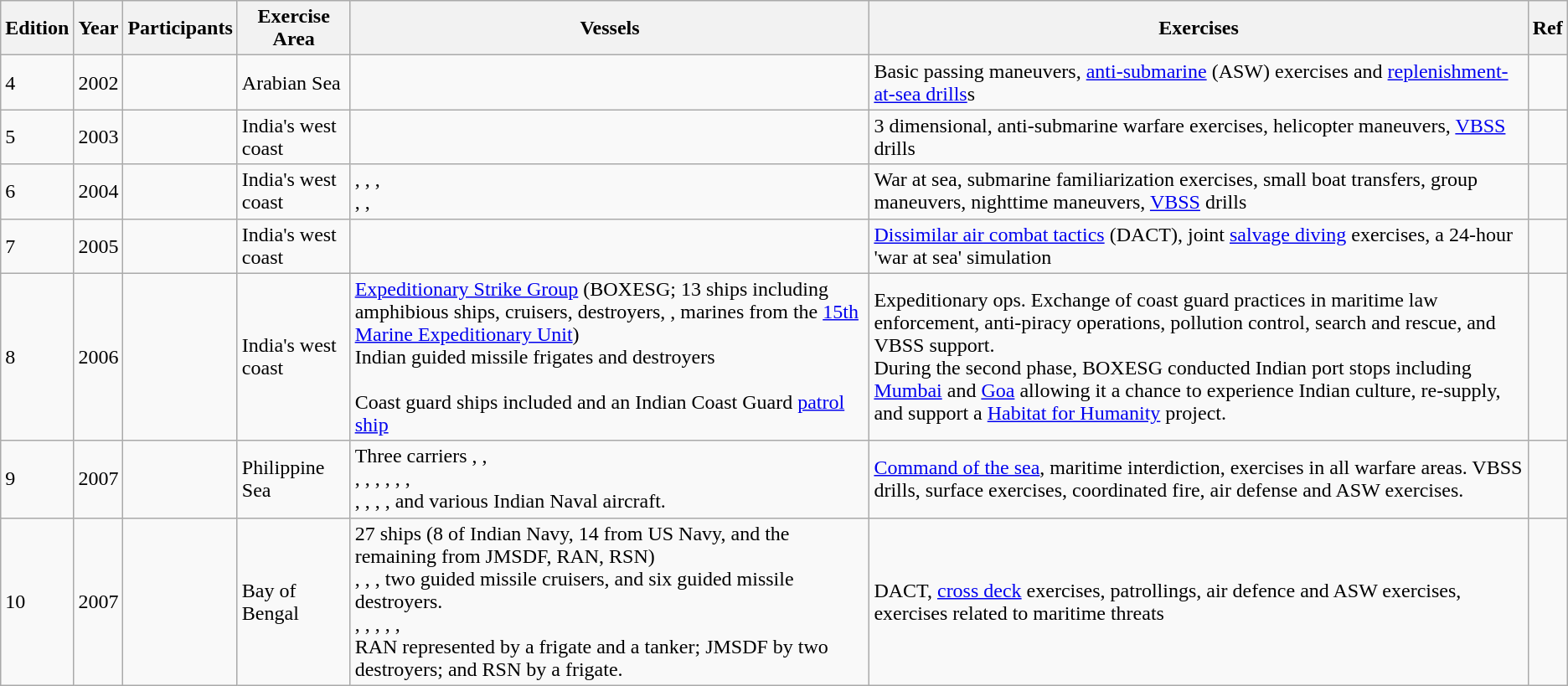<table class="wikitable">
<tr>
<th>Edition</th>
<th>Year</th>
<th>Participants</th>
<th>Exercise Area</th>
<th>Vessels</th>
<th>Exercises</th>
<th>Ref</th>
</tr>
<tr>
<td>4</td>
<td>2002</td>
<td> </td>
<td>Arabian Sea</td>
<td></td>
<td>Basic passing maneuvers, <a href='#'>anti-submarine</a> (ASW) exercises and <a href='#'>replenishment-at-sea drills</a>s</td>
<td></td>
</tr>
<tr>
<td>5</td>
<td>2003</td>
<td> </td>
<td>India's west coast</td>
<td></td>
<td>3 dimensional, anti-submarine warfare exercises, helicopter maneuvers, <a href='#'>VBSS</a> drills</td>
<td></td>
</tr>
<tr>
<td>6</td>
<td>2004</td>
<td> </td>
<td>India's west coast</td>
<td>, , , <br>, , </td>
<td>War at sea, submarine familiarization exercises, small boat transfers, group maneuvers, nighttime maneuvers, <a href='#'>VBSS</a> drills</td>
<td></td>
</tr>
<tr>
<td>7</td>
<td>2005</td>
<td> </td>
<td>India's west coast</td>
<td><br></td>
<td><a href='#'>Dissimilar air combat tactics</a> (DACT), joint <a href='#'>salvage diving</a> exercises, a 24-hour 'war at sea' simulation</td>
<td></td>
</tr>
<tr>
<td>8</td>
<td>2006</td>
<td>  </td>
<td>India's west coast</td>
<td> <a href='#'>Expeditionary Strike Group</a> (BOXESG; 13 ships including amphibious ships, cruisers, destroyers, , marines from the <a href='#'>15th Marine Expeditionary Unit</a>)<br>Indian guided missile frigates and destroyers<br><br>Coast guard ships included  and an Indian Coast Guard <a href='#'>patrol ship</a></td>
<td>Expeditionary ops. Exchange of coast guard practices in maritime law enforcement, anti-piracy operations, pollution control, search and rescue, and VBSS support.<br>During the second phase, BOXESG conducted Indian port stops including <a href='#'>Mumbai</a> and <a href='#'>Goa</a> allowing it a chance to experience Indian culture, re-supply, and support a <a href='#'>Habitat for Humanity</a> project.</td>
<td></td>
</tr>
<tr>
<td>9</td>
<td>2007</td>
<td> </td>
<td>Philippine Sea</td>
<td>Three carriers , , <br>, , , , , , <br>, , , ,  and various Indian Naval aircraft.</td>
<td><a href='#'>Command of the sea</a>, maritime interdiction, exercises in all warfare areas. VBSS drills, surface exercises, coordinated fire, air defense and ASW exercises.</td>
<td></td>
</tr>
<tr>
<td>10</td>
<td>2007</td>
<td>     </td>
<td>Bay of Bengal</td>
<td>27 ships (8 of Indian Navy, 14 from US Navy, and the remaining from JMSDF, RAN, RSN)<br>, , , two guided missile cruisers, and six guided missile destroyers.<br>, , , , , <br>RAN represented by a frigate and a tanker; JMSDF by two destroyers; and RSN by a frigate.</td>
<td>DACT, <a href='#'>cross deck</a> exercises, patrollings, air defence and ASW exercises, exercises related to maritime threats</td>
<td></td>
</tr>
</table>
